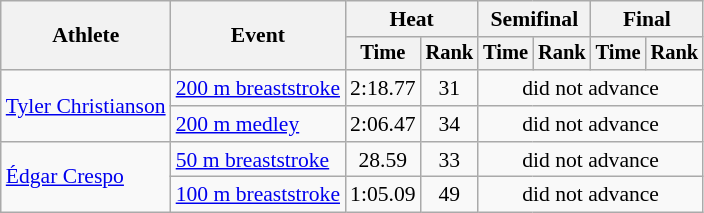<table class="wikitable" style="text-align:center; font-size:90%">
<tr>
<th rowspan="2">Athlete</th>
<th rowspan="2">Event</th>
<th colspan="2">Heat</th>
<th colspan="2">Semifinal</th>
<th colspan="2">Final</th>
</tr>
<tr style="font-size:95%">
<th>Time</th>
<th>Rank</th>
<th>Time</th>
<th>Rank</th>
<th>Time</th>
<th>Rank</th>
</tr>
<tr>
<td align=left rowspan=2><a href='#'>Tyler Christianson</a></td>
<td align=left><a href='#'>200 m breaststroke</a></td>
<td>2:18.77</td>
<td>31</td>
<td colspan=4>did not advance</td>
</tr>
<tr>
<td align=left><a href='#'>200 m medley</a></td>
<td>2:06.47</td>
<td>34</td>
<td colspan=4>did not advance</td>
</tr>
<tr>
<td align=left rowspan=2><a href='#'>Édgar Crespo</a></td>
<td align=left><a href='#'>50 m breaststroke</a></td>
<td>28.59</td>
<td>33</td>
<td colspan=4>did not advance</td>
</tr>
<tr>
<td align=left><a href='#'>100 m breaststroke</a></td>
<td>1:05.09</td>
<td>49</td>
<td colspan=4>did not advance</td>
</tr>
</table>
